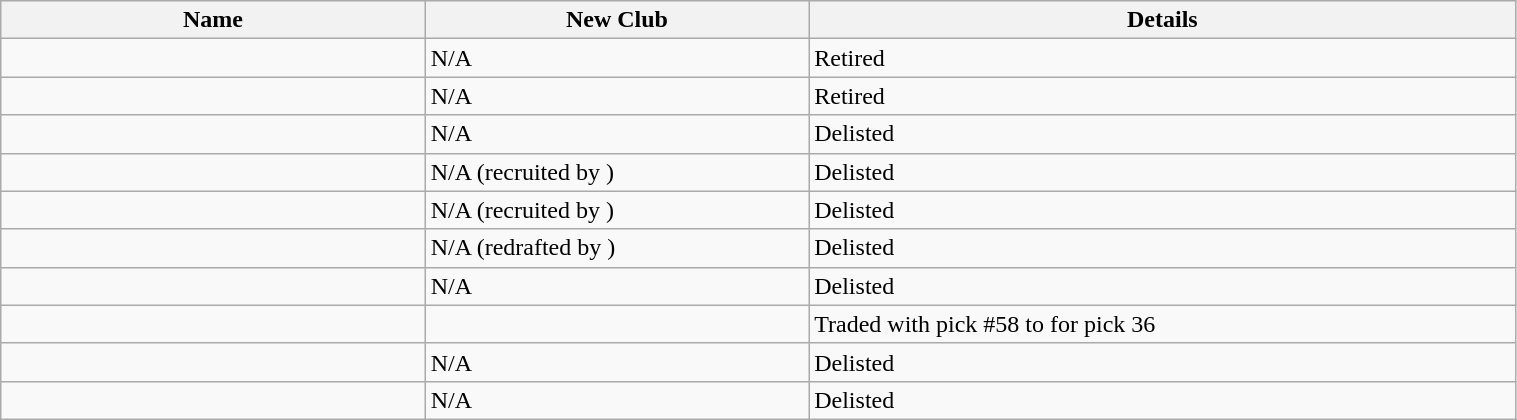<table class="wikitable sortable" style="width:80%;">
<tr style="background:#efefef;">
<th width=6%>Name</th>
<th width=5%>New Club</th>
<th width=10%>Details</th>
</tr>
<tr>
<td></td>
<td>N/A</td>
<td>Retired</td>
</tr>
<tr>
<td></td>
<td>N/A</td>
<td>Retired</td>
</tr>
<tr>
<td></td>
<td>N/A</td>
<td>Delisted</td>
</tr>
<tr>
<td></td>
<td>N/A (recruited by )</td>
<td>Delisted</td>
</tr>
<tr>
<td></td>
<td>N/A (recruited by )</td>
<td>Delisted</td>
</tr>
<tr>
<td></td>
<td>N/A (redrafted by )</td>
<td>Delisted</td>
</tr>
<tr>
<td></td>
<td>N/A</td>
<td>Delisted</td>
</tr>
<tr>
<td></td>
<td></td>
<td>Traded with pick #58 to  for pick 36</td>
</tr>
<tr>
<td></td>
<td>N/A</td>
<td>Delisted</td>
</tr>
<tr>
<td></td>
<td>N/A</td>
<td>Delisted</td>
</tr>
</table>
